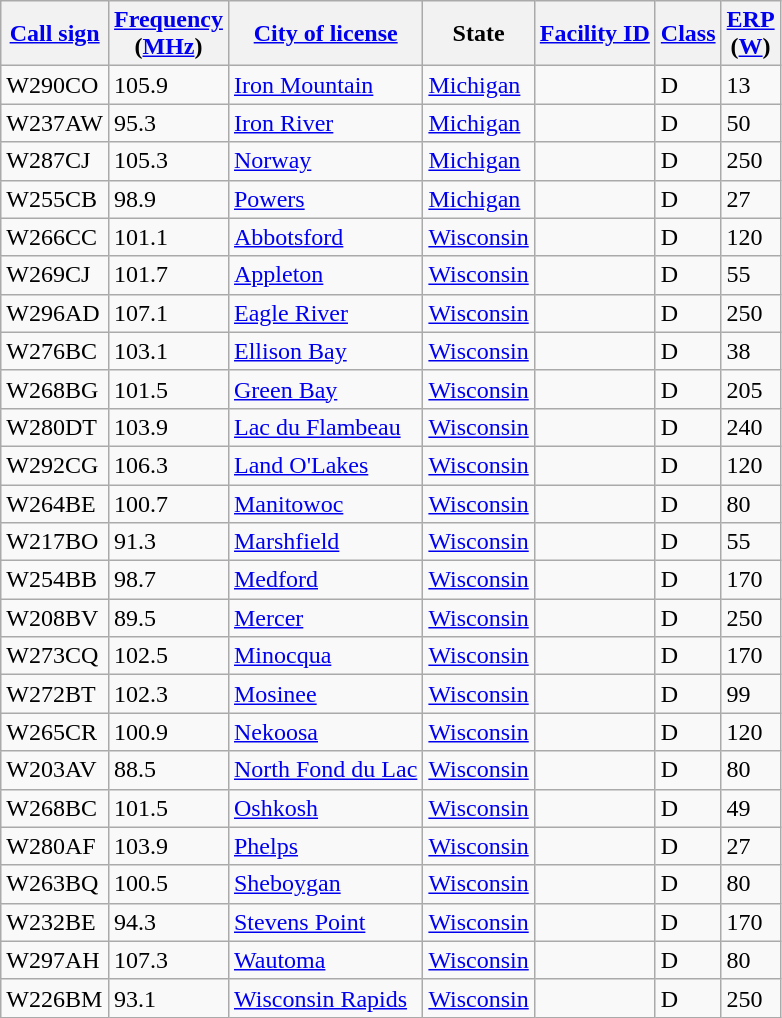<table class="wikitable sortable">
<tr>
<th><a href='#'>Call sign</a></th>
<th data-sort-type="number"><a href='#'>Frequency</a><br>(<a href='#'>MHz</a>)</th>
<th><a href='#'>City of license</a></th>
<th>State</th>
<th data-sort-type="number"><a href='#'>Facility ID</a></th>
<th><a href='#'>Class</a></th>
<th data-sort-type="number"><a href='#'>ERP</a><br>(<a href='#'>W</a>)</th>
</tr>
<tr>
<td>W290CO</td>
<td>105.9</td>
<td><a href='#'>Iron Mountain</a></td>
<td><a href='#'>Michigan</a></td>
<td></td>
<td>D</td>
<td>13</td>
</tr>
<tr>
<td>W237AW</td>
<td>95.3</td>
<td><a href='#'>Iron River</a></td>
<td><a href='#'>Michigan</a></td>
<td></td>
<td>D</td>
<td>50</td>
</tr>
<tr>
<td>W287CJ</td>
<td>105.3</td>
<td><a href='#'>Norway</a></td>
<td><a href='#'>Michigan</a></td>
<td></td>
<td>D</td>
<td>250</td>
</tr>
<tr>
<td>W255CB</td>
<td>98.9</td>
<td><a href='#'>Powers</a></td>
<td><a href='#'>Michigan</a></td>
<td></td>
<td>D</td>
<td>27</td>
</tr>
<tr>
<td>W266CC</td>
<td>101.1</td>
<td><a href='#'>Abbotsford</a></td>
<td><a href='#'>Wisconsin</a></td>
<td></td>
<td>D</td>
<td>120</td>
</tr>
<tr>
<td>W269CJ</td>
<td>101.7</td>
<td><a href='#'>Appleton</a></td>
<td><a href='#'>Wisconsin</a></td>
<td></td>
<td>D</td>
<td>55</td>
</tr>
<tr>
<td>W296AD</td>
<td>107.1</td>
<td><a href='#'>Eagle River</a></td>
<td><a href='#'>Wisconsin</a></td>
<td></td>
<td>D</td>
<td>250</td>
</tr>
<tr>
<td>W276BC</td>
<td>103.1</td>
<td><a href='#'>Ellison Bay</a></td>
<td><a href='#'>Wisconsin</a></td>
<td></td>
<td>D</td>
<td>38</td>
</tr>
<tr>
<td>W268BG</td>
<td>101.5</td>
<td><a href='#'>Green Bay</a></td>
<td><a href='#'>Wisconsin</a></td>
<td></td>
<td>D</td>
<td>205</td>
</tr>
<tr>
<td>W280DT</td>
<td>103.9</td>
<td><a href='#'>Lac du Flambeau</a></td>
<td><a href='#'>Wisconsin</a></td>
<td></td>
<td>D</td>
<td>240</td>
</tr>
<tr>
<td>W292CG</td>
<td>106.3</td>
<td><a href='#'>Land O'Lakes</a></td>
<td><a href='#'>Wisconsin</a></td>
<td></td>
<td>D</td>
<td>120</td>
</tr>
<tr>
<td>W264BE</td>
<td>100.7</td>
<td><a href='#'>Manitowoc</a></td>
<td><a href='#'>Wisconsin</a></td>
<td></td>
<td>D</td>
<td>80</td>
</tr>
<tr>
<td>W217BO</td>
<td>91.3</td>
<td><a href='#'>Marshfield</a></td>
<td><a href='#'>Wisconsin</a></td>
<td></td>
<td>D</td>
<td>55</td>
</tr>
<tr>
<td>W254BB</td>
<td>98.7</td>
<td><a href='#'>Medford</a></td>
<td><a href='#'>Wisconsin</a></td>
<td></td>
<td>D</td>
<td>170</td>
</tr>
<tr>
<td>W208BV</td>
<td>89.5</td>
<td><a href='#'>Mercer</a></td>
<td><a href='#'>Wisconsin</a></td>
<td></td>
<td>D</td>
<td>250</td>
</tr>
<tr>
<td>W273CQ</td>
<td>102.5</td>
<td><a href='#'>Minocqua</a></td>
<td><a href='#'>Wisconsin</a></td>
<td></td>
<td>D</td>
<td>170</td>
</tr>
<tr>
<td>W272BT</td>
<td>102.3</td>
<td><a href='#'>Mosinee</a></td>
<td><a href='#'>Wisconsin</a></td>
<td></td>
<td>D</td>
<td>99</td>
</tr>
<tr>
<td>W265CR</td>
<td>100.9</td>
<td><a href='#'>Nekoosa</a></td>
<td><a href='#'>Wisconsin</a></td>
<td></td>
<td>D</td>
<td>120</td>
</tr>
<tr>
<td>W203AV</td>
<td>88.5</td>
<td><a href='#'>North Fond du Lac</a></td>
<td><a href='#'>Wisconsin</a></td>
<td></td>
<td>D</td>
<td>80</td>
</tr>
<tr>
<td>W268BC</td>
<td>101.5</td>
<td><a href='#'>Oshkosh</a></td>
<td><a href='#'>Wisconsin</a></td>
<td></td>
<td>D</td>
<td>49</td>
</tr>
<tr>
<td>W280AF</td>
<td>103.9</td>
<td><a href='#'>Phelps</a></td>
<td><a href='#'>Wisconsin</a></td>
<td></td>
<td>D</td>
<td>27</td>
</tr>
<tr>
<td>W263BQ</td>
<td>100.5</td>
<td><a href='#'>Sheboygan</a></td>
<td><a href='#'>Wisconsin</a></td>
<td></td>
<td>D</td>
<td>80</td>
</tr>
<tr>
<td>W232BE</td>
<td>94.3</td>
<td><a href='#'>Stevens Point</a></td>
<td><a href='#'>Wisconsin</a></td>
<td></td>
<td>D</td>
<td>170</td>
</tr>
<tr>
<td>W297AH</td>
<td>107.3</td>
<td><a href='#'>Wautoma</a></td>
<td><a href='#'>Wisconsin</a></td>
<td></td>
<td>D</td>
<td>80</td>
</tr>
<tr>
<td>W226BM</td>
<td>93.1</td>
<td><a href='#'>Wisconsin Rapids</a></td>
<td><a href='#'>Wisconsin</a></td>
<td></td>
<td>D</td>
<td>250</td>
</tr>
</table>
